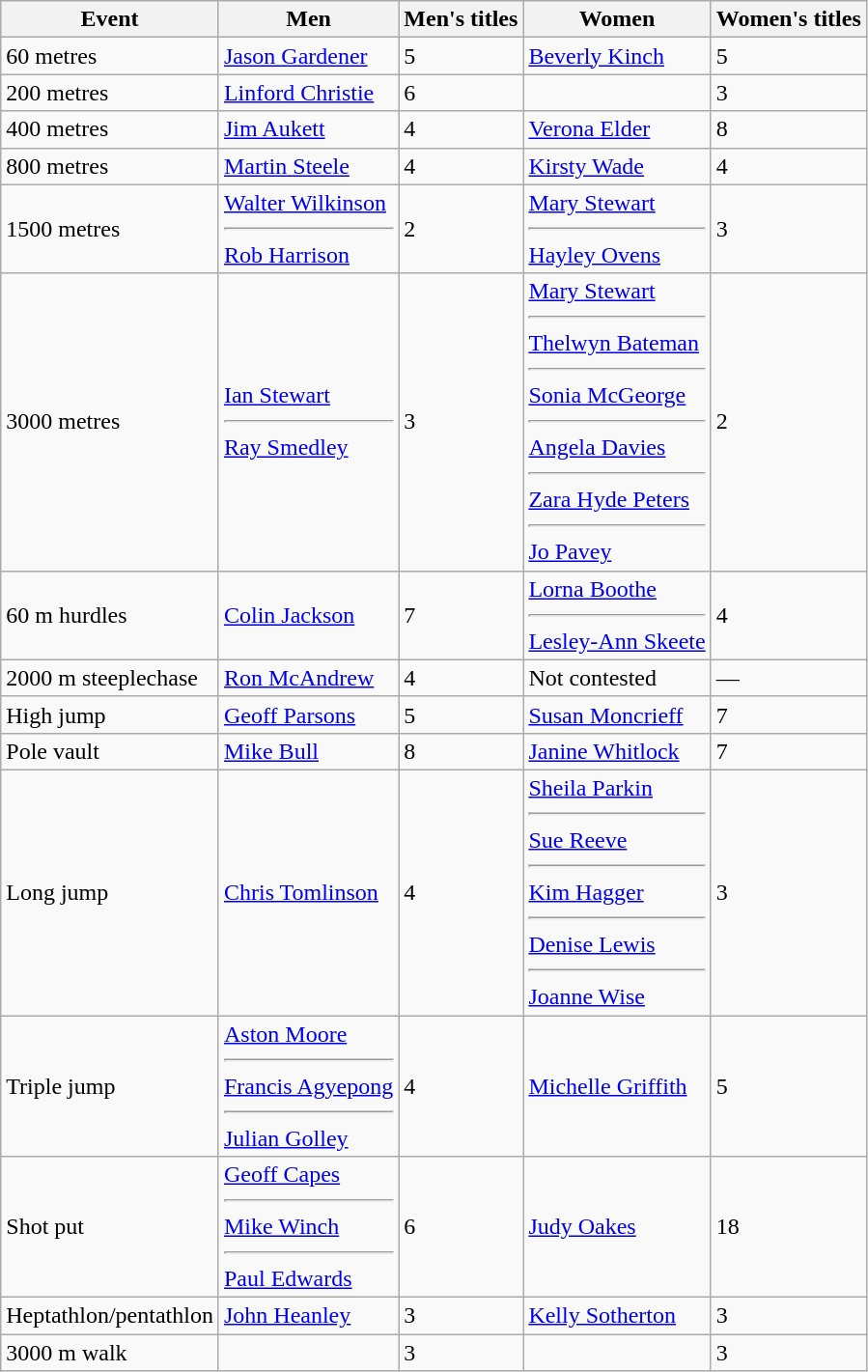<table class="wikitable sortable">
<tr>
<th>Event</th>
<th>Men</th>
<th>Men's titles</th>
<th>Women</th>
<th>Women's titles</th>
</tr>
<tr>
<td>60 metres</td>
<td><a href='#'>Jason Gardener</a></td>
<td>5</td>
<td><a href='#'>Beverly Kinch</a></td>
<td>5</td>
</tr>
<tr>
<td>200 metres</td>
<td><a href='#'>Linford Christie</a></td>
<td>6</td>
<td></td>
<td>3</td>
</tr>
<tr>
<td>400 metres</td>
<td><a href='#'>Jim Aukett</a></td>
<td>4</td>
<td><a href='#'>Verona Elder</a></td>
<td>8</td>
</tr>
<tr>
<td>800 metres</td>
<td><a href='#'>Martin Steele</a></td>
<td>4</td>
<td><a href='#'>Kirsty Wade</a></td>
<td>4</td>
</tr>
<tr>
<td>1500 metres</td>
<td><a href='#'>Walter Wilkinson</a><hr><a href='#'>Rob Harrison</a></td>
<td>2</td>
<td><a href='#'>Mary Stewart</a><hr><a href='#'>Hayley Ovens</a></td>
<td>3</td>
</tr>
<tr>
<td>3000 metres</td>
<td><a href='#'>Ian Stewart</a><hr><a href='#'>Ray Smedley</a></td>
<td>3</td>
<td><a href='#'>Mary Stewart</a><hr><a href='#'>Thelwyn Bateman</a><hr><a href='#'>Sonia McGeorge</a><hr><a href='#'>Angela Davies</a><hr><a href='#'>Zara Hyde Peters</a><hr><a href='#'>Jo Pavey</a></td>
<td>2</td>
</tr>
<tr>
<td>60 m hurdles</td>
<td><a href='#'>Colin Jackson</a></td>
<td>7</td>
<td><a href='#'>Lorna Boothe</a><hr><a href='#'>Lesley-Ann Skeete</a></td>
<td>4</td>
</tr>
<tr>
<td>2000 m steeplechase</td>
<td><a href='#'>Ron McAndrew</a></td>
<td>4</td>
<td>Not contested</td>
<td>—</td>
</tr>
<tr>
<td>High jump</td>
<td><a href='#'>Geoff Parsons</a></td>
<td>5</td>
<td><a href='#'>Susan Moncrieff</a></td>
<td>7</td>
</tr>
<tr>
<td>Pole vault</td>
<td><a href='#'>Mike Bull</a></td>
<td>8</td>
<td><a href='#'>Janine Whitlock</a></td>
<td>7</td>
</tr>
<tr>
<td>Long jump</td>
<td><a href='#'>Chris Tomlinson</a></td>
<td>4</td>
<td><a href='#'>Sheila Parkin</a><hr><a href='#'>Sue Reeve</a><hr><a href='#'>Kim Hagger</a><hr><a href='#'>Denise Lewis</a><hr><a href='#'>Joanne Wise</a></td>
<td>3</td>
</tr>
<tr>
<td>Triple jump</td>
<td><a href='#'>Aston Moore</a><hr><a href='#'>Francis Agyepong</a><hr><a href='#'>Julian Golley</a></td>
<td>4</td>
<td><a href='#'>Michelle Griffith</a></td>
<td>5</td>
</tr>
<tr>
<td>Shot put</td>
<td><a href='#'>Geoff Capes</a><hr><a href='#'>Mike Winch</a><hr><a href='#'>Paul Edwards</a></td>
<td>6</td>
<td><a href='#'>Judy Oakes</a></td>
<td>18</td>
</tr>
<tr>
<td>Heptathlon/pentathlon</td>
<td><a href='#'>John Heanley</a></td>
<td>3</td>
<td><a href='#'>Kelly Sotherton</a></td>
<td>3</td>
</tr>
<tr>
<td>3000 m walk</td>
<td></td>
<td>3</td>
<td></td>
<td>3</td>
</tr>
</table>
